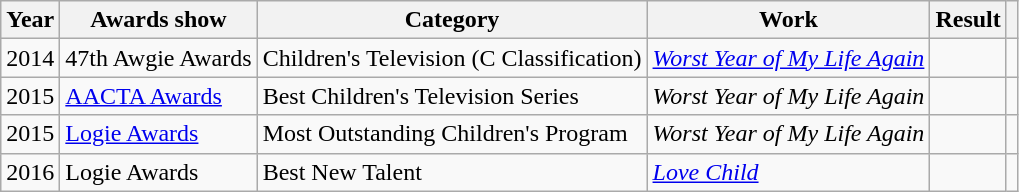<table class="wikitable sortable">
<tr>
<th>Year</th>
<th>Awards show</th>
<th>Category</th>
<th>Work</th>
<th>Result</th>
<th class="unsortable"></th>
</tr>
<tr>
<td>2014</td>
<td>47th Awgie Awards</td>
<td>Children's Television (C Classification)</td>
<td><em><a href='#'>Worst Year of My Life Again</a></em></td>
<td></td>
<td></td>
</tr>
<tr>
<td>2015</td>
<td><a href='#'>AACTA Awards</a></td>
<td>Best Children's Television Series</td>
<td><em>Worst Year of My Life Again</em></td>
<td></td>
<td></td>
</tr>
<tr>
<td>2015</td>
<td><a href='#'>Logie Awards</a></td>
<td>Most Outstanding Children's Program</td>
<td><em>Worst Year of My Life Again</em></td>
<td></td>
<td></td>
</tr>
<tr>
<td>2016</td>
<td>Logie Awards</td>
<td>Best New Talent</td>
<td><em><a href='#'>Love Child</a></em></td>
<td></td>
<td></td>
</tr>
</table>
